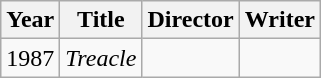<table class="wikitable">
<tr>
<th>Year</th>
<th>Title</th>
<th>Director</th>
<th>Writer</th>
</tr>
<tr>
<td>1987</td>
<td><em>Treacle</em></td>
<td></td>
<td></td>
</tr>
</table>
